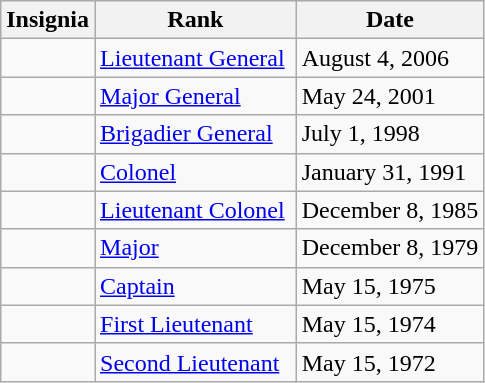<table class="wikitable">
<tr>
<th>Insignia</th>
<th>Rank</th>
<th>Date</th>
</tr>
<tr>
<td></td>
<td><a href='#'>Lieutenant General</a> </td>
<td>August 4, 2006</td>
</tr>
<tr>
<td></td>
<td><a href='#'>Major General</a></td>
<td>May 24, 2001</td>
</tr>
<tr>
<td></td>
<td><a href='#'>Brigadier General</a></td>
<td>July 1, 1998</td>
</tr>
<tr>
<td></td>
<td><a href='#'>Colonel</a></td>
<td>January 31, 1991</td>
</tr>
<tr>
<td></td>
<td><a href='#'>Lieutenant Colonel</a></td>
<td>December 8, 1985</td>
</tr>
<tr>
<td></td>
<td><a href='#'>Major</a></td>
<td>December 8, 1979</td>
</tr>
<tr>
<td></td>
<td><a href='#'>Captain</a></td>
<td>May 15, 1975</td>
</tr>
<tr>
<td></td>
<td><a href='#'>First Lieutenant</a></td>
<td>May 15, 1974</td>
</tr>
<tr>
<td></td>
<td><a href='#'>Second Lieutenant</a></td>
<td>May 15, 1972</td>
</tr>
</table>
